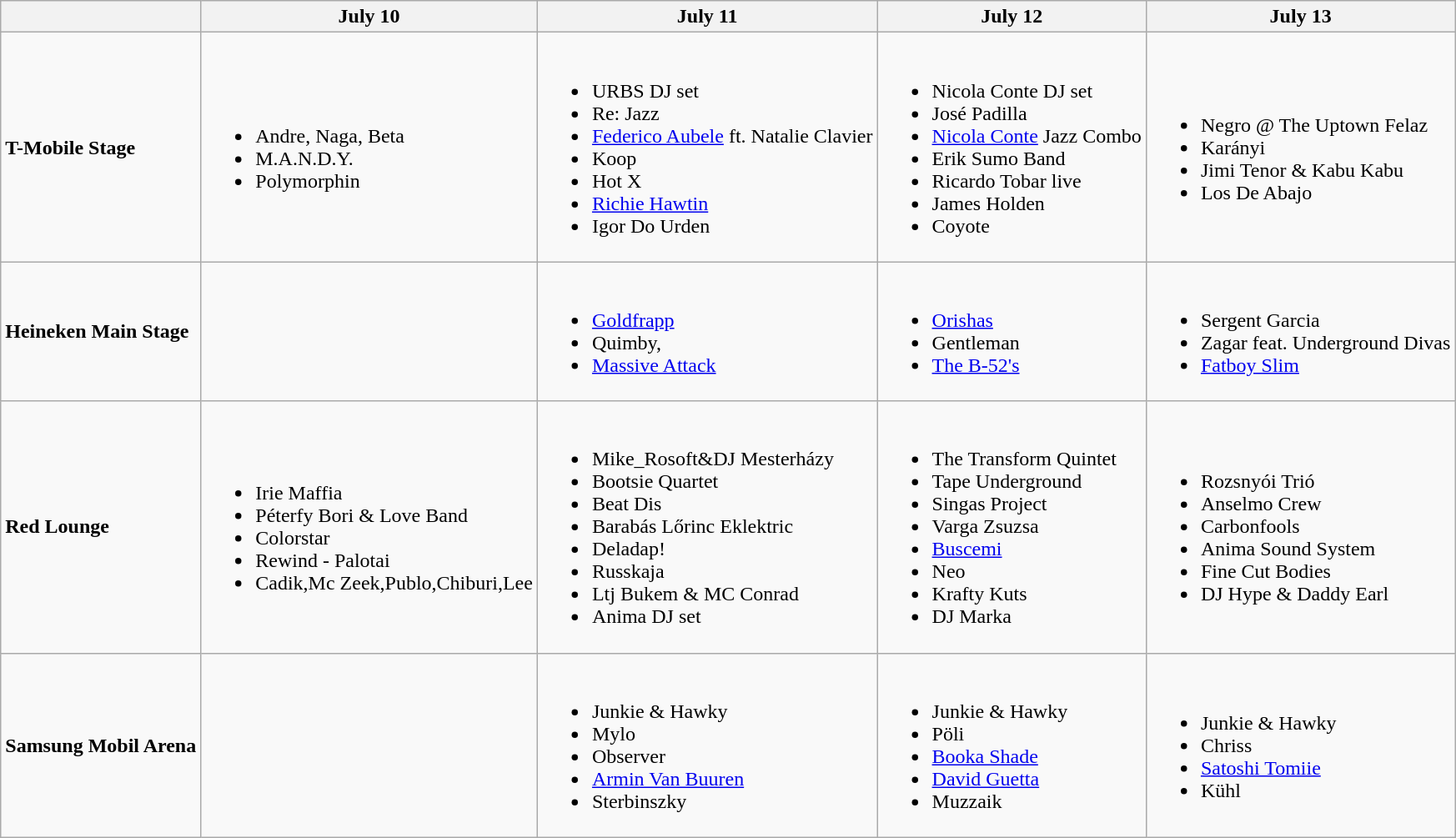<table class="wikitable" border="1">
<tr>
<th></th>
<th>July 10</th>
<th>July 11</th>
<th>July 12</th>
<th>July 13</th>
</tr>
<tr>
<td><strong>T-Mobile Stage</strong></td>
<td><br><ul><li>Andre, Naga, Beta</li><li>M.A.N.D.Y.</li><li>Polymorphin</li></ul></td>
<td><br><ul><li>URBS DJ set</li><li>Re: Jazz</li><li><a href='#'>Federico Aubele</a> ft. Natalie Clavier</li><li>Koop</li><li>Hot X</li><li><a href='#'>Richie Hawtin</a></li><li>Igor Do Urden</li></ul></td>
<td><br><ul><li>Nicola Conte DJ set</li><li>José Padilla</li><li><a href='#'>Nicola Conte</a> Jazz Combo</li><li>Erik Sumo Band</li><li>Ricardo Tobar live</li><li>James Holden</li><li>Coyote</li></ul></td>
<td><br><ul><li>Negro @ The Uptown Felaz</li><li>Karányi</li><li>Jimi Tenor & Kabu Kabu</li><li>Los De Abajo</li></ul></td>
</tr>
<tr>
<td><strong>Heineken Main Stage</strong></td>
<td></td>
<td><br><ul><li><a href='#'>Goldfrapp</a></li><li>Quimby,</li><li><a href='#'>Massive Attack</a></li></ul></td>
<td><br><ul><li><a href='#'>Orishas</a></li><li>Gentleman</li><li><a href='#'>The B-52's</a></li></ul></td>
<td><br><ul><li>Sergent Garcia</li><li>Zagar feat. Underground Divas</li><li><a href='#'>Fatboy Slim</a></li></ul></td>
</tr>
<tr>
<td><strong>Red Lounge</strong></td>
<td><br><ul><li>Irie Maffia</li><li>Péterfy Bori & Love Band</li><li>Colorstar</li><li>Rewind - Palotai</li><li>Cadik,Mc Zeek,Publo,Chiburi,Lee</li></ul></td>
<td><br><ul><li>Mike_Rosoft&DJ Mesterházy</li><li>Bootsie Quartet</li><li>Beat Dis</li><li>Barabás Lőrinc Eklektric</li><li>Deladap!</li><li>Russkaja</li><li>Ltj Bukem & MC Conrad</li><li>Anima DJ set</li></ul></td>
<td><br><ul><li>The Transform Quintet</li><li>Tape Underground</li><li>Singas Project</li><li>Varga Zsuzsa</li><li><a href='#'>Buscemi</a></li><li>Neo</li><li>Krafty Kuts</li><li>DJ Marka</li></ul></td>
<td><br><ul><li>Rozsnyói Trió</li><li>Anselmo Crew</li><li>Carbonfools</li><li>Anima Sound System</li><li>Fine Cut Bodies</li><li>DJ Hype & Daddy Earl</li></ul></td>
</tr>
<tr>
<td><strong>Samsung Mobil Arena</strong></td>
<td></td>
<td><br><ul><li>Junkie & Hawky</li><li>Mylo</li><li>Observer</li><li><a href='#'>Armin Van Buuren</a></li><li>Sterbinszky</li></ul></td>
<td><br><ul><li>Junkie & Hawky</li><li>Pöli</li><li><a href='#'>Booka Shade</a></li><li><a href='#'>David Guetta</a></li><li>Muzzaik</li></ul></td>
<td><br><ul><li>Junkie & Hawky</li><li>Chriss</li><li><a href='#'>Satoshi Tomiie</a></li><li>Kühl</li></ul></td>
</tr>
</table>
